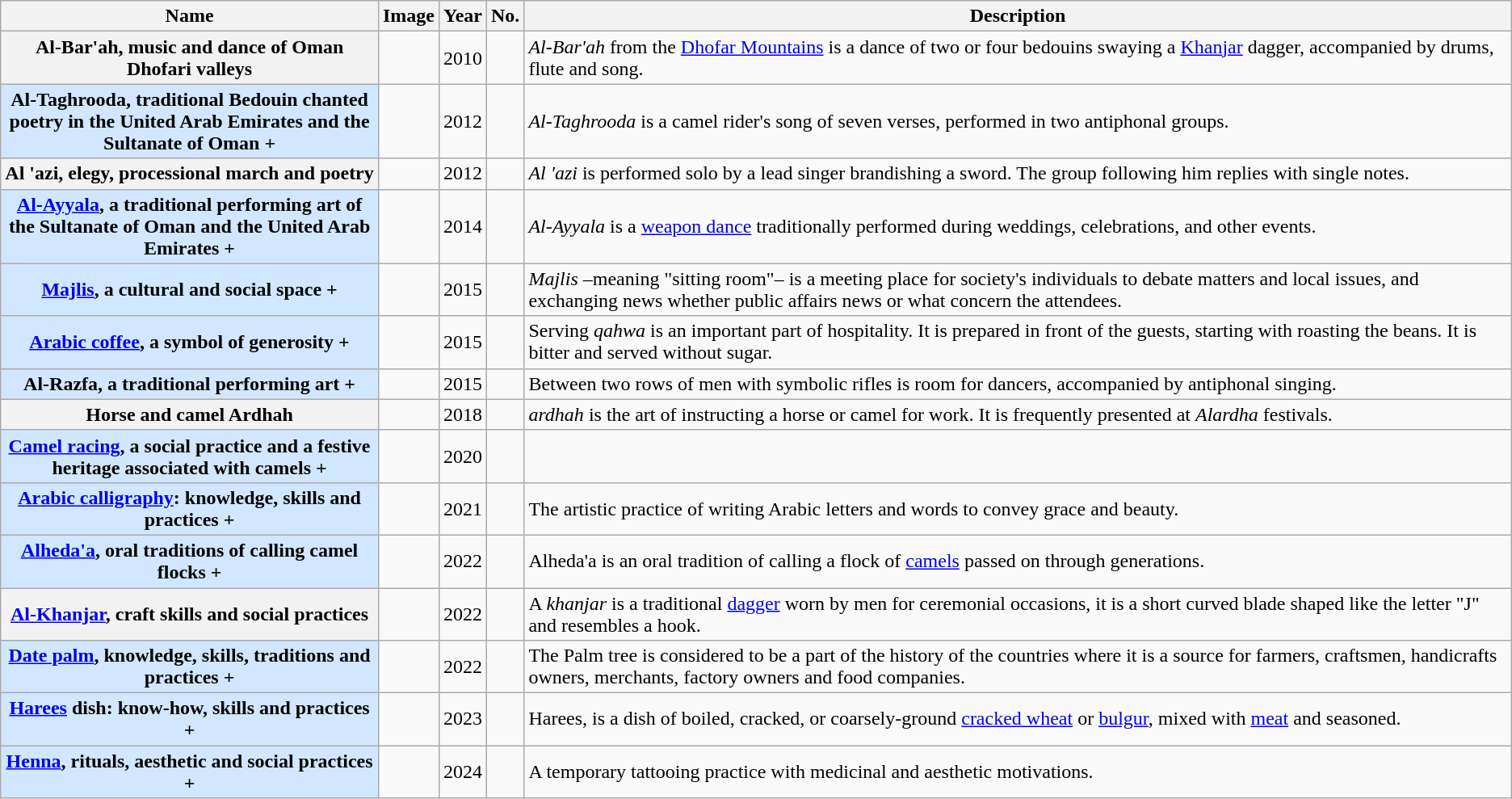<table class="wikitable sortable plainrowheaders">
<tr>
<th style="width:25%">Name</th>
<th class="unsortable">Image</th>
<th>Year</th>
<th>No.</th>
<th class="unsortable">Description</th>
</tr>
<tr>
<th scope="row">Al-Bar'ah, music and dance of Oman Dhofari valleys</th>
<td></td>
<td>2010</td>
<td></td>
<td><em>Al-Bar'ah</em> from the <a href='#'>Dhofar Mountains</a> is a dance of two or four bedouins swaying a <a href='#'>Khanjar</a> dagger, accompanied by drums, flute and song.</td>
</tr>
<tr>
<th scope="row" style="background:#D0E7FF;">Al-Taghrooda, traditional Bedouin chanted poetry in the United Arab Emirates and the Sultanate of Oman +</th>
<td></td>
<td>2012</td>
<td></td>
<td><em>Al-Taghrooda</em> is a camel rider's song of seven verses, performed in two antiphonal groups.</td>
</tr>
<tr>
<th scope="row">Al 'azi, elegy, processional march and poetry</th>
<td></td>
<td>2012</td>
<td></td>
<td><em>Al 'azi</em> is performed solo by a lead singer brandishing a sword. The group following him replies with single notes.</td>
</tr>
<tr>
<th scope="row" style="background:#D0E7FF;"><a href='#'>Al-Ayyala</a>, a traditional performing art of the Sultanate of Oman and the United Arab Emirates +</th>
<td></td>
<td>2014</td>
<td></td>
<td><em>Al-Ayyala</em> is a <a href='#'>weapon dance</a> traditionally performed during weddings, celebrations, and other events.</td>
</tr>
<tr>
<th scope="row" style="background:#D0E7FF;"><a href='#'>Majlis</a>, a cultural and social space +</th>
<td></td>
<td>2015</td>
<td></td>
<td><em>Majlis</em> –meaning "sitting room"– is a meeting place for society's individuals to debate matters and local issues, and exchanging news whether public affairs news or what concern the attendees.</td>
</tr>
<tr>
<th scope="row" style="background:#D0E7FF;"><a href='#'>Arabic coffee</a>, a symbol of generosity +</th>
<td></td>
<td>2015</td>
<td></td>
<td>Serving <em>qahwa</em> is an important part of hospitality. It is prepared in front of the guests, starting with roasting the beans. It is bitter and served without sugar.</td>
</tr>
<tr>
<th scope="row" style="background:#D0E7FF;">Al-Razfa, a traditional performing art +</th>
<td></td>
<td>2015</td>
<td></td>
<td>Between two rows of men with symbolic rifles is room for dancers, accompanied by antiphonal singing.</td>
</tr>
<tr>
<th scope="row">Horse and camel Ardhah</th>
<td></td>
<td>2018</td>
<td></td>
<td><em>ardhah</em> is the art of instructing a horse or camel for work. It is frequently presented at <em>Alardha</em> festivals.</td>
</tr>
<tr>
<th scope="row" style="background:#D0E7FF;"><a href='#'>Camel racing</a>, a social practice and a festive heritage associated with camels +</th>
<td></td>
<td>2020</td>
<td></td>
<td></td>
</tr>
<tr>
<th scope="row" style="background:#D0E7FF;"><a href='#'>Arabic calligraphy</a>: knowledge, skills and practices +</th>
<td></td>
<td>2021</td>
<td></td>
<td>The artistic practice of writing Arabic letters and words to convey grace and beauty.</td>
</tr>
<tr>
<th scope="row" style="background:#D0E7FF;"><a href='#'>Alheda'a</a>, oral traditions of calling camel flocks +</th>
<td></td>
<td>2022</td>
<td></td>
<td>Alheda'a is an oral tradition of calling a flock of <a href='#'>camels</a> passed on through generations.</td>
</tr>
<tr>
<th scope="row"><a href='#'>Al-Khanjar</a>, craft skills and social practices</th>
<td></td>
<td>2022</td>
<td></td>
<td>A <em>khanjar</em> is a traditional <a href='#'>dagger</a> worn by men for ceremonial occasions, it is a short curved blade shaped like the letter "J" and resembles a hook.</td>
</tr>
<tr>
<th scope="row" style="background:#D0E7FF;"><a href='#'>Date palm</a>, knowledge, skills, traditions and practices +</th>
<td></td>
<td>2022</td>
<td></td>
<td>The Palm tree is considered to be a part of the history of the countries where it is a source for farmers, craftsmen, handicrafts owners, merchants, factory owners and food companies.</td>
</tr>
<tr>
<th scope="row" style="background:#D0E7FF;"><a href='#'>Harees</a> dish: know-how, skills and practices +</th>
<td></td>
<td>2023</td>
<td></td>
<td>Harees, is a dish of boiled, cracked, or coarsely-ground <a href='#'>cracked wheat</a> or <a href='#'>bulgur</a>, mixed with <a href='#'>meat</a> and seasoned.</td>
</tr>
<tr>
<th scope="row" style="background:#D0E7FF;"><a href='#'>Henna</a>, rituals, aesthetic and social practices +</th>
<td></td>
<td>2024</td>
<td></td>
<td>A temporary tattooing practice with medicinal and aesthetic motivations.</td>
</tr>
</table>
